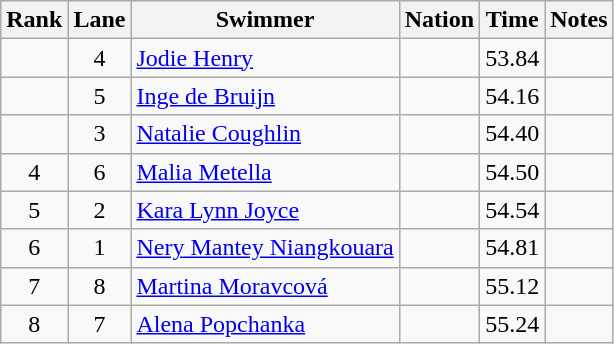<table class="wikitable sortable" style="text-align:center">
<tr>
<th>Rank</th>
<th>Lane</th>
<th>Swimmer</th>
<th>Nation</th>
<th>Time</th>
<th>Notes</th>
</tr>
<tr>
<td></td>
<td>4</td>
<td align=left><a href='#'>Jodie Henry</a></td>
<td align=left></td>
<td>53.84</td>
<td></td>
</tr>
<tr>
<td></td>
<td>5</td>
<td align=left><a href='#'>Inge de Bruijn</a></td>
<td align=left></td>
<td>54.16</td>
<td></td>
</tr>
<tr>
<td></td>
<td>3</td>
<td align=left><a href='#'>Natalie Coughlin</a></td>
<td align=left></td>
<td>54.40</td>
<td></td>
</tr>
<tr>
<td>4</td>
<td>6</td>
<td align=left><a href='#'>Malia Metella</a></td>
<td align=left></td>
<td>54.50</td>
<td></td>
</tr>
<tr>
<td>5</td>
<td>2</td>
<td align=left><a href='#'>Kara Lynn Joyce</a></td>
<td align=left></td>
<td>54.54</td>
<td></td>
</tr>
<tr>
<td>6</td>
<td>1</td>
<td align=left><a href='#'>Nery Mantey Niangkouara</a></td>
<td align=left></td>
<td>54.81</td>
<td></td>
</tr>
<tr>
<td>7</td>
<td>8</td>
<td align=left><a href='#'>Martina Moravcová</a></td>
<td align=left></td>
<td>55.12</td>
<td></td>
</tr>
<tr>
<td>8</td>
<td>7</td>
<td align=left><a href='#'>Alena Popchanka</a></td>
<td align=left></td>
<td>55.24</td>
<td></td>
</tr>
</table>
